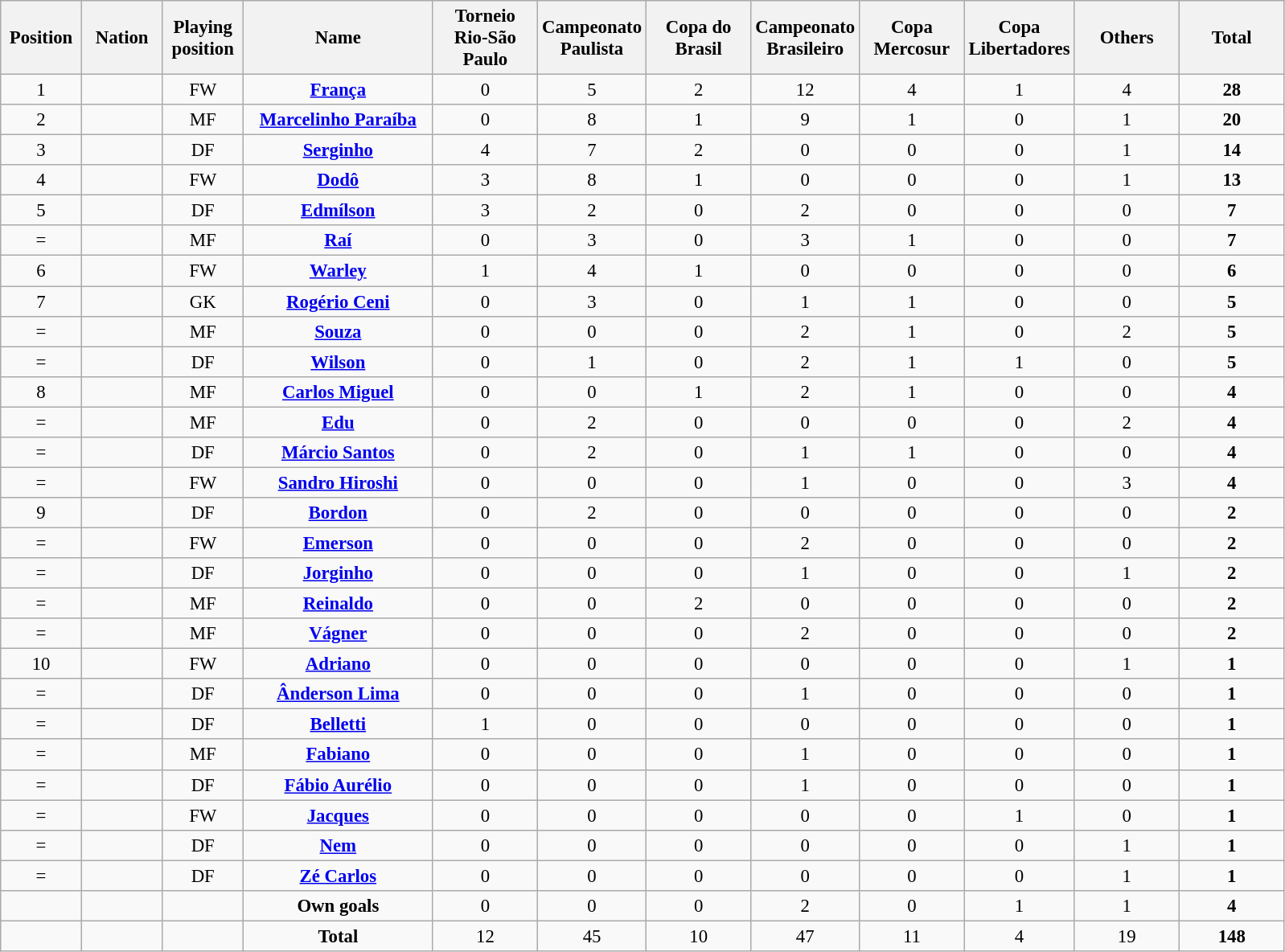<table class="wikitable" style="font-size: 95%; text-align: center;">
<tr>
<th width=60>Position</th>
<th width=60>Nation</th>
<th width=60>Playing position</th>
<th width=150>Name</th>
<th width=80>Torneio Rio-São Paulo</th>
<th width=80>Campeonato Paulista</th>
<th width=80>Copa do Brasil</th>
<th width=80>Campeonato Brasileiro</th>
<th width=80>Copa Mercosur</th>
<th width=80>Copa Libertadores</th>
<th width=80>Others</th>
<th width=80>Total</th>
</tr>
<tr>
<td>1</td>
<td></td>
<td>FW</td>
<td><strong><a href='#'>França</a></strong></td>
<td>0</td>
<td>5</td>
<td>2</td>
<td>12</td>
<td>4</td>
<td>1</td>
<td>4</td>
<td><strong>28</strong></td>
</tr>
<tr>
<td>2</td>
<td></td>
<td>MF</td>
<td><strong><a href='#'>Marcelinho Paraíba</a></strong></td>
<td>0</td>
<td>8</td>
<td>1</td>
<td>9</td>
<td>1</td>
<td>0</td>
<td>1</td>
<td><strong>20</strong></td>
</tr>
<tr>
<td>3</td>
<td></td>
<td>DF</td>
<td><strong><a href='#'>Serginho</a></strong></td>
<td>4</td>
<td>7</td>
<td>2</td>
<td>0</td>
<td>0</td>
<td>0</td>
<td>1</td>
<td><strong>14</strong></td>
</tr>
<tr>
<td>4</td>
<td></td>
<td>FW</td>
<td><strong><a href='#'>Dodô</a></strong></td>
<td>3</td>
<td>8</td>
<td>1</td>
<td>0</td>
<td>0</td>
<td>0</td>
<td>1</td>
<td><strong>13</strong></td>
</tr>
<tr>
<td>5</td>
<td></td>
<td>DF</td>
<td><strong><a href='#'>Edmílson</a></strong></td>
<td>3</td>
<td>2</td>
<td>0</td>
<td>2</td>
<td>0</td>
<td>0</td>
<td>0</td>
<td><strong>7</strong></td>
</tr>
<tr>
<td>=</td>
<td></td>
<td>MF</td>
<td><strong><a href='#'>Raí</a></strong></td>
<td>0</td>
<td>3</td>
<td>0</td>
<td>3</td>
<td>1</td>
<td>0</td>
<td>0</td>
<td><strong>7</strong></td>
</tr>
<tr>
<td>6</td>
<td></td>
<td>FW</td>
<td><strong><a href='#'>Warley</a></strong></td>
<td>1</td>
<td>4</td>
<td>1</td>
<td>0</td>
<td>0</td>
<td>0</td>
<td>0</td>
<td><strong>6</strong></td>
</tr>
<tr>
<td>7</td>
<td></td>
<td>GK</td>
<td><strong><a href='#'>Rogério Ceni</a></strong></td>
<td>0</td>
<td>3</td>
<td>0</td>
<td>1</td>
<td>1</td>
<td>0</td>
<td>0</td>
<td><strong>5</strong></td>
</tr>
<tr>
<td>=</td>
<td></td>
<td>MF</td>
<td><strong><a href='#'>Souza</a></strong></td>
<td>0</td>
<td>0</td>
<td>0</td>
<td>2</td>
<td>1</td>
<td>0</td>
<td>2</td>
<td><strong>5</strong></td>
</tr>
<tr>
<td>=</td>
<td></td>
<td>DF</td>
<td><strong><a href='#'>Wilson</a></strong></td>
<td>0</td>
<td>1</td>
<td>0</td>
<td>2</td>
<td>1</td>
<td>1</td>
<td>0</td>
<td><strong>5</strong></td>
</tr>
<tr>
<td>8</td>
<td></td>
<td>MF</td>
<td><strong><a href='#'>Carlos Miguel</a></strong></td>
<td>0</td>
<td>0</td>
<td>1</td>
<td>2</td>
<td>1</td>
<td>0</td>
<td>0</td>
<td><strong>4</strong></td>
</tr>
<tr>
<td>=</td>
<td></td>
<td>MF</td>
<td><strong><a href='#'>Edu</a></strong></td>
<td>0</td>
<td>2</td>
<td>0</td>
<td>0</td>
<td>0</td>
<td>0</td>
<td>2</td>
<td><strong>4</strong></td>
</tr>
<tr>
<td>=</td>
<td></td>
<td>DF</td>
<td><strong><a href='#'>Márcio Santos</a></strong></td>
<td>0</td>
<td>2</td>
<td>0</td>
<td>1</td>
<td>1</td>
<td>0</td>
<td>0</td>
<td><strong>4</strong></td>
</tr>
<tr>
<td>=</td>
<td></td>
<td>FW</td>
<td><strong><a href='#'>Sandro Hiroshi</a></strong></td>
<td>0</td>
<td>0</td>
<td>0</td>
<td>1</td>
<td>0</td>
<td>0</td>
<td>3</td>
<td><strong>4</strong></td>
</tr>
<tr>
<td>9</td>
<td></td>
<td>DF</td>
<td><strong><a href='#'>Bordon</a></strong></td>
<td>0</td>
<td>2</td>
<td>0</td>
<td>0</td>
<td>0</td>
<td>0</td>
<td>0</td>
<td><strong>2</strong></td>
</tr>
<tr>
<td>=</td>
<td></td>
<td>FW</td>
<td><strong><a href='#'>Emerson</a></strong></td>
<td>0</td>
<td>0</td>
<td>0</td>
<td>2</td>
<td>0</td>
<td>0</td>
<td>0</td>
<td><strong>2</strong></td>
</tr>
<tr>
<td>=</td>
<td></td>
<td>DF</td>
<td><strong><a href='#'>Jorginho</a></strong></td>
<td>0</td>
<td>0</td>
<td>0</td>
<td>1</td>
<td>0</td>
<td>0</td>
<td>1</td>
<td><strong>2</strong></td>
</tr>
<tr>
<td>=</td>
<td></td>
<td>MF</td>
<td><strong><a href='#'>Reinaldo</a></strong></td>
<td>0</td>
<td>0</td>
<td>2</td>
<td>0</td>
<td>0</td>
<td>0</td>
<td>0</td>
<td><strong>2</strong></td>
</tr>
<tr>
<td>=</td>
<td></td>
<td>MF</td>
<td><strong><a href='#'>Vágner</a></strong></td>
<td>0</td>
<td>0</td>
<td>0</td>
<td>2</td>
<td>0</td>
<td>0</td>
<td>0</td>
<td><strong>2</strong></td>
</tr>
<tr>
<td>10</td>
<td></td>
<td>FW</td>
<td><strong><a href='#'>Adriano</a></strong></td>
<td>0</td>
<td>0</td>
<td>0</td>
<td>0</td>
<td>0</td>
<td>0</td>
<td>1</td>
<td><strong>1</strong></td>
</tr>
<tr>
<td>=</td>
<td></td>
<td>DF</td>
<td><strong><a href='#'>Ânderson Lima</a></strong></td>
<td>0</td>
<td>0</td>
<td>0</td>
<td>1</td>
<td>0</td>
<td>0</td>
<td>0</td>
<td><strong>1</strong></td>
</tr>
<tr>
<td>=</td>
<td></td>
<td>DF</td>
<td><strong><a href='#'>Belletti</a></strong></td>
<td>1</td>
<td>0</td>
<td>0</td>
<td>0</td>
<td>0</td>
<td>0</td>
<td>0</td>
<td><strong>1</strong></td>
</tr>
<tr>
<td>=</td>
<td></td>
<td>MF</td>
<td><strong><a href='#'>Fabiano</a></strong></td>
<td>0</td>
<td>0</td>
<td>0</td>
<td>1</td>
<td>0</td>
<td>0</td>
<td>0</td>
<td><strong>1</strong></td>
</tr>
<tr>
<td>=</td>
<td></td>
<td>DF</td>
<td><strong><a href='#'>Fábio Aurélio</a></strong></td>
<td>0</td>
<td>0</td>
<td>0</td>
<td>1</td>
<td>0</td>
<td>0</td>
<td>0</td>
<td><strong>1</strong></td>
</tr>
<tr>
<td>=</td>
<td></td>
<td>FW</td>
<td><strong><a href='#'>Jacques</a></strong></td>
<td>0</td>
<td>0</td>
<td>0</td>
<td>0</td>
<td>0</td>
<td>1</td>
<td>0</td>
<td><strong>1</strong></td>
</tr>
<tr>
<td>=</td>
<td></td>
<td>DF</td>
<td><strong><a href='#'>Nem</a></strong></td>
<td>0</td>
<td>0</td>
<td>0</td>
<td>0</td>
<td>0</td>
<td>0</td>
<td>1</td>
<td><strong>1</strong></td>
</tr>
<tr>
<td>=</td>
<td></td>
<td>DF</td>
<td><strong><a href='#'>Zé Carlos</a></strong></td>
<td>0</td>
<td>0</td>
<td>0</td>
<td>0</td>
<td>0</td>
<td>0</td>
<td>1</td>
<td><strong>1</strong></td>
</tr>
<tr>
<td></td>
<td></td>
<td></td>
<td><strong>Own goals</strong></td>
<td>0</td>
<td>0</td>
<td>0</td>
<td>2</td>
<td>0</td>
<td>1</td>
<td>1</td>
<td><strong>4</strong></td>
</tr>
<tr>
<td></td>
<td></td>
<td></td>
<td><strong>Total</strong></td>
<td>12</td>
<td>45</td>
<td>10</td>
<td>47</td>
<td>11</td>
<td>4</td>
<td>19</td>
<td><strong>148</strong></td>
</tr>
</table>
